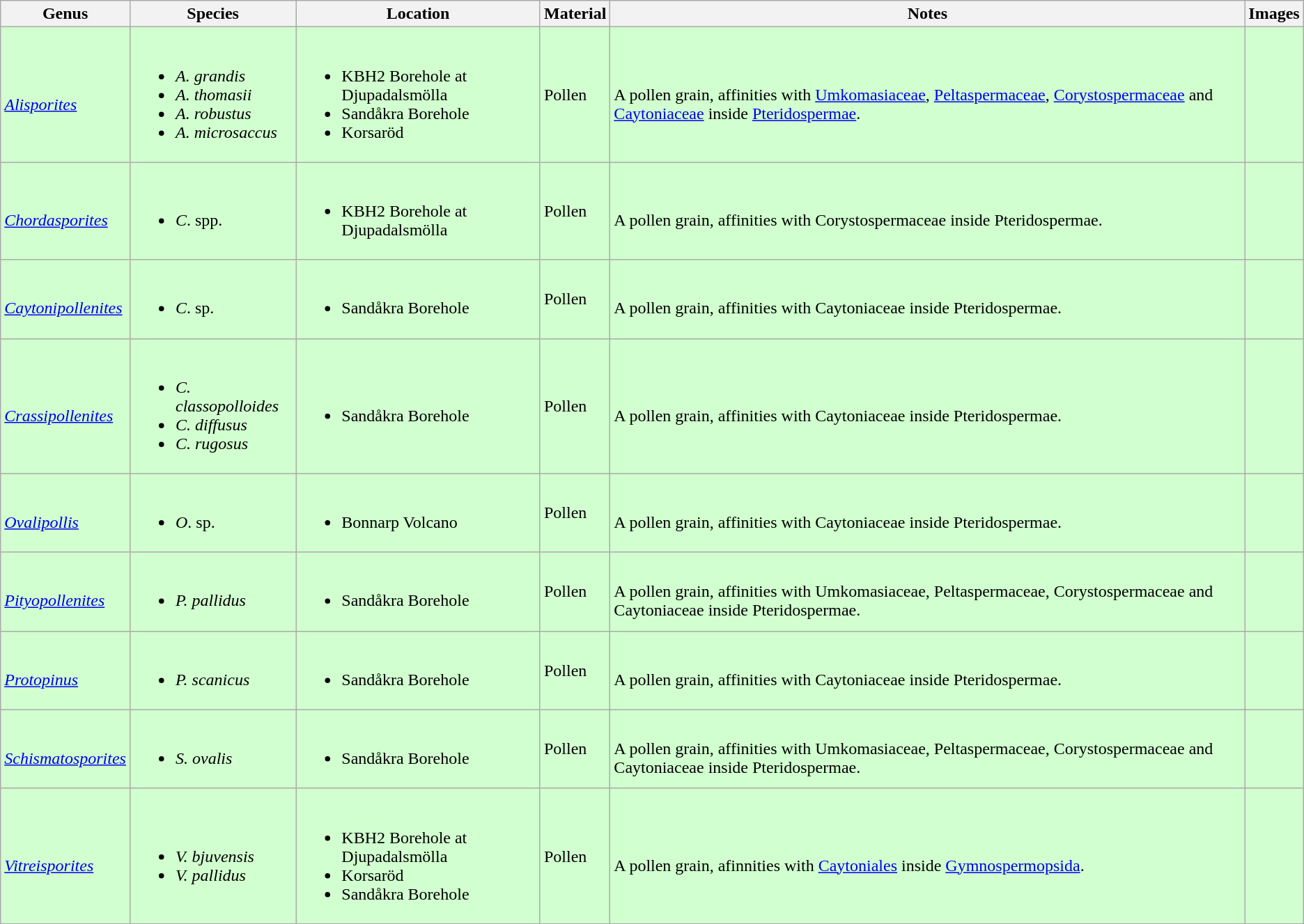<table class="wikitable sortable">
<tr>
<th>Genus</th>
<th>Species</th>
<th>Location</th>
<th>Material</th>
<th>Notes</th>
<th>Images</th>
</tr>
<tr>
<td style="background:#D1FFCF;"><br><em><a href='#'>Alisporites</a></em></td>
<td style="background:#D1FFCF;"><br><ul><li><em>A. grandis</em></li><li><em>A. thomasii</em></li><li><em>A. robustus</em></li><li><em>A. microsaccus</em></li></ul></td>
<td style="background:#D1FFCF;"><br><ul><li>KBH2 Borehole at Djupadalsmölla</li><li>Sandåkra Borehole</li><li>Korsaröd</li></ul></td>
<td style="background:#D1FFCF;">Pollen</td>
<td style="background:#D1FFCF;"><br>A pollen grain, affinities with <a href='#'>Umkomasiaceae</a>, <a href='#'>Peltaspermaceae</a>, <a href='#'>Corystospermaceae</a> and <a href='#'>Caytoniaceae</a> inside <a href='#'>Pteridospermae</a>.</td>
<td style="background:#D1FFCF;"></td>
</tr>
<tr>
<td style="background:#D1FFCF;"><br><em><a href='#'>Chordasporites</a></em></td>
<td style="background:#D1FFCF;"><br><ul><li><em>C</em>. spp.</li></ul></td>
<td style="background:#D1FFCF;"><br><ul><li>KBH2 Borehole at Djupadalsmölla</li></ul></td>
<td style="background:#D1FFCF;">Pollen</td>
<td style="background:#D1FFCF;"><br>A pollen grain, affinities with Corystospermaceae inside Pteridospermae.</td>
<td style="background:#D1FFCF;"></td>
</tr>
<tr>
<td style="background:#D1FFCF;"><br><em><a href='#'>Caytonipollenites</a></em></td>
<td style="background:#D1FFCF;"><br><ul><li><em>C</em>. sp.</li></ul></td>
<td style="background:#D1FFCF;"><br><ul><li>Sandåkra Borehole</li></ul></td>
<td style="background:#D1FFCF;">Pollen</td>
<td style="background:#D1FFCF;"><br>A pollen grain, affinities with Caytoniaceae inside Pteridospermae.</td>
<td style="background:#D1FFCF;"></td>
</tr>
<tr>
<td style="background:#D1FFCF;"><br><em><a href='#'>Crassipollenites</a></em></td>
<td style="background:#D1FFCF;"><br><ul><li><em>C. classopolloides</em></li><li><em>C. diffusus</em></li><li><em>C. rugosus</em></li></ul></td>
<td style="background:#D1FFCF;"><br><ul><li>Sandåkra Borehole</li></ul></td>
<td style="background:#D1FFCF;">Pollen</td>
<td style="background:#D1FFCF;"><br>A pollen grain, affinities with Caytoniaceae inside Pteridospermae.</td>
<td style="background:#D1FFCF;"></td>
</tr>
<tr>
<td style="background:#D1FFCF;"><br><em><a href='#'>Ovalipollis</a></em></td>
<td style="background:#D1FFCF;"><br><ul><li><em>O</em>. sp.</li></ul></td>
<td style="background:#D1FFCF;"><br><ul><li>Bonnarp Volcano</li></ul></td>
<td style="background:#D1FFCF;">Pollen</td>
<td style="background:#D1FFCF;"><br>A pollen grain, affinities with Caytoniaceae inside Pteridospermae.</td>
<td style="background:#D1FFCF;"></td>
</tr>
<tr>
<td style="background:#D1FFCF;"><br><em><a href='#'>Pityopollenites</a></em></td>
<td style="background:#D1FFCF;"><br><ul><li><em>P. pallidus</em></li></ul></td>
<td style="background:#D1FFCF;"><br><ul><li>Sandåkra Borehole</li></ul></td>
<td style="background:#D1FFCF;">Pollen</td>
<td style="background:#D1FFCF;"><br>A pollen grain, affinities with Umkomasiaceae, Peltaspermaceae, Corystospermaceae and Caytoniaceae inside Pteridospermae.</td>
<td style="background:#D1FFCF;"></td>
</tr>
<tr>
<td style="background:#D1FFCF;"><br><em><a href='#'>Protopinus</a></em></td>
<td style="background:#D1FFCF;"><br><ul><li><em>P. scanicus </em></li></ul></td>
<td style="background:#D1FFCF;"><br><ul><li>Sandåkra Borehole</li></ul></td>
<td style="background:#D1FFCF;">Pollen</td>
<td style="background:#D1FFCF;"><br>A pollen grain, affinities with Caytoniaceae inside Pteridospermae.</td>
<td style="background:#D1FFCF;"></td>
</tr>
<tr>
<td style="background:#D1FFCF;"><br><em><a href='#'>Schismatosporites</a></em></td>
<td style="background:#D1FFCF;"><br><ul><li><em>S. ovalis</em></li></ul></td>
<td style="background:#D1FFCF;"><br><ul><li>Sandåkra Borehole</li></ul></td>
<td style="background:#D1FFCF;">Pollen</td>
<td style="background:#D1FFCF;"><br>A pollen grain, affinities with Umkomasiaceae, Peltaspermaceae, Corystospermaceae and Caytoniaceae inside Pteridospermae.</td>
<td style="background:#D1FFCF;"></td>
</tr>
<tr>
<td style="background:#D1FFCF;"><br><em><a href='#'>Vitreisporites</a></em></td>
<td style="background:#D1FFCF;"><br><ul><li><em>V. bjuvensis</em></li><li><em>V. pallidus</em></li></ul></td>
<td style="background:#D1FFCF;"><br><ul><li>KBH2 Borehole at Djupadalsmölla</li><li>Korsaröd</li><li>Sandåkra Borehole</li></ul></td>
<td style="background:#D1FFCF;">Pollen</td>
<td style="background:#D1FFCF;"><br>A pollen grain, afinnities with <a href='#'>Caytoniales</a> inside <a href='#'>Gymnospermopsida</a>.</td>
<td style="background:#D1FFCF;"></td>
</tr>
<tr>
</tr>
</table>
